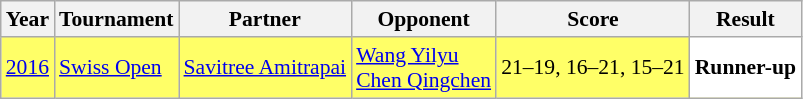<table class="sortable wikitable" style="font-size: 90%;">
<tr>
<th>Year</th>
<th>Tournament</th>
<th>Partner</th>
<th>Opponent</th>
<th>Score</th>
<th>Result</th>
</tr>
<tr style="background:#FFFF67">
<td align="center"><a href='#'>2016</a></td>
<td align="left"><a href='#'>Swiss Open</a></td>
<td align="left"> <a href='#'>Savitree Amitrapai</a></td>
<td align="left"> <a href='#'>Wang Yilyu</a><br> <a href='#'>Chen Qingchen</a></td>
<td align="left">21–19, 16–21, 15–21</td>
<td style="text-align:left; background:white"> <strong>Runner-up</strong></td>
</tr>
</table>
